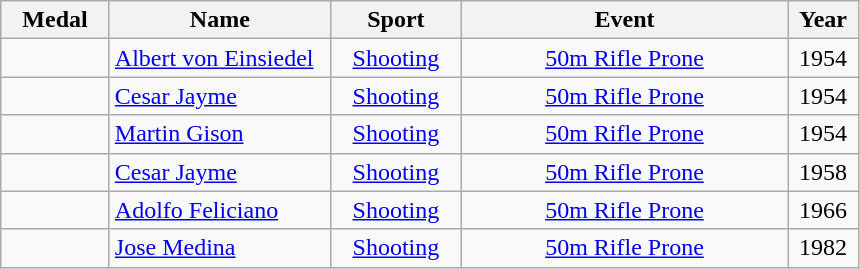<table class="wikitable"  style="font-size:100%;  text-align:center;">
<tr>
<th width="65">Medal</th>
<th width="140">Name</th>
<th width="80">Sport</th>
<th width="210">Event</th>
<th width="40">Year</th>
</tr>
<tr>
<td></td>
<td align=left><a href='#'>Albert von Einsiedel</a></td>
<td><a href='#'>Shooting</a></td>
<td><a href='#'>50m Rifle Prone</a></td>
<td>1954</td>
</tr>
<tr>
<td></td>
<td align=left><a href='#'>Cesar Jayme</a></td>
<td><a href='#'>Shooting</a></td>
<td><a href='#'>50m Rifle Prone</a></td>
<td>1954</td>
</tr>
<tr>
<td></td>
<td align=left><a href='#'>Martin Gison</a></td>
<td><a href='#'>Shooting</a></td>
<td><a href='#'>50m Rifle Prone</a></td>
<td>1954</td>
</tr>
<tr>
<td></td>
<td align=left><a href='#'>Cesar Jayme</a></td>
<td><a href='#'>Shooting</a></td>
<td><a href='#'>50m Rifle Prone</a></td>
<td>1958</td>
</tr>
<tr>
<td></td>
<td align=left><a href='#'>Adolfo Feliciano</a></td>
<td><a href='#'>Shooting</a></td>
<td><a href='#'>50m Rifle Prone</a></td>
<td>1966</td>
</tr>
<tr>
<td></td>
<td align=left><a href='#'>Jose Medina</a></td>
<td><a href='#'>Shooting</a></td>
<td><a href='#'>50m Rifle Prone</a></td>
<td>1982</td>
</tr>
</table>
